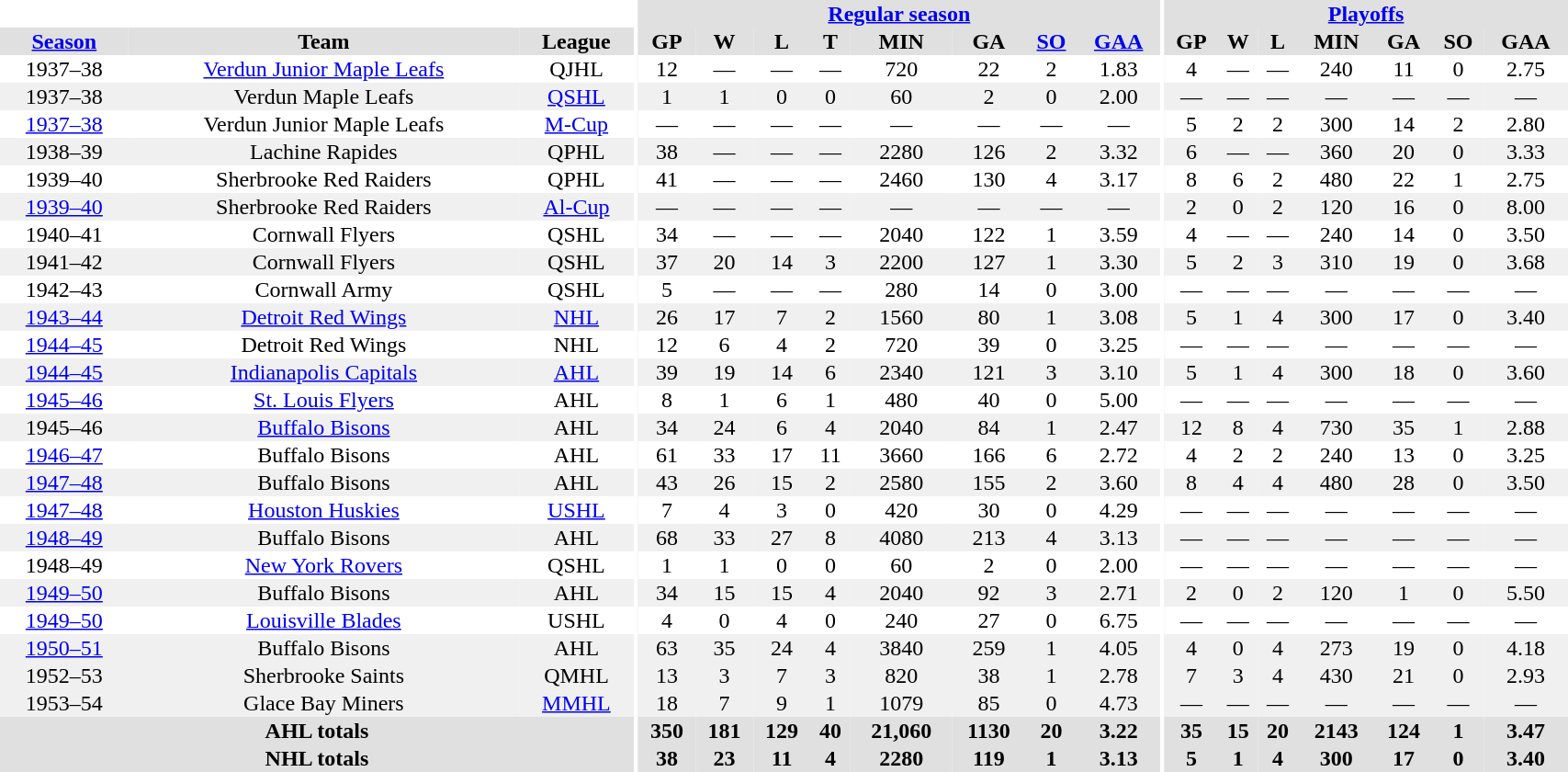<table border="0" cellpadding="1" cellspacing="0" style="width:90%; text-align:center;">
<tr bgcolor="#e0e0e0">
<th colspan="3" bgcolor="#ffffff"></th>
<th rowspan="99" bgcolor="#ffffff"></th>
<th colspan="8" bgcolor="#e0e0e0"><a href='#'>Regular season</a></th>
<th rowspan="99" bgcolor="#ffffff"></th>
<th colspan="7" bgcolor="#e0e0e0"><a href='#'>Playoffs</a></th>
</tr>
<tr bgcolor="#e0e0e0">
<th><a href='#'>Season</a></th>
<th>Team</th>
<th>League</th>
<th>GP</th>
<th>W</th>
<th>L</th>
<th>T</th>
<th>MIN</th>
<th>GA</th>
<th><a href='#'>SO</a></th>
<th><a href='#'>GAA</a></th>
<th>GP</th>
<th>W</th>
<th>L</th>
<th>MIN</th>
<th>GA</th>
<th>SO</th>
<th>GAA</th>
</tr>
<tr>
<td>1937–38</td>
<td><a href='#'>Verdun Junior Maple Leafs</a></td>
<td>QJHL</td>
<td>12</td>
<td>—</td>
<td>—</td>
<td>—</td>
<td>720</td>
<td>22</td>
<td>2</td>
<td>1.83</td>
<td>4</td>
<td>—</td>
<td>—</td>
<td>240</td>
<td>11</td>
<td>0</td>
<td>2.75</td>
</tr>
<tr bgcolor="#f0f0f0">
<td>1937–38</td>
<td>Verdun Maple Leafs</td>
<td><a href='#'>QSHL</a></td>
<td>1</td>
<td>1</td>
<td>0</td>
<td>0</td>
<td>60</td>
<td>2</td>
<td>0</td>
<td>2.00</td>
<td>—</td>
<td>—</td>
<td>—</td>
<td>—</td>
<td>—</td>
<td>—</td>
<td>—</td>
</tr>
<tr>
<td><a href='#'>1937–38</a></td>
<td>Verdun Junior Maple Leafs</td>
<td><a href='#'>M-Cup</a></td>
<td>—</td>
<td>—</td>
<td>—</td>
<td>—</td>
<td>—</td>
<td>—</td>
<td>—</td>
<td>—</td>
<td>5</td>
<td>2</td>
<td>2</td>
<td>300</td>
<td>14</td>
<td>2</td>
<td>2.80</td>
</tr>
<tr bgcolor="#f0f0f0">
<td>1938–39</td>
<td>Lachine Rapides</td>
<td>QPHL</td>
<td>38</td>
<td>—</td>
<td>—</td>
<td>—</td>
<td>2280</td>
<td>126</td>
<td>2</td>
<td>3.32</td>
<td>6</td>
<td>—</td>
<td>—</td>
<td>360</td>
<td>20</td>
<td>0</td>
<td>3.33</td>
</tr>
<tr>
<td>1939–40</td>
<td>Sherbrooke Red Raiders</td>
<td>QPHL</td>
<td>41</td>
<td>—</td>
<td>—</td>
<td>—</td>
<td>2460</td>
<td>130</td>
<td>4</td>
<td>3.17</td>
<td>8</td>
<td>6</td>
<td>2</td>
<td>480</td>
<td>22</td>
<td>1</td>
<td>2.75</td>
</tr>
<tr bgcolor="#f0f0f0">
<td><a href='#'>1939–40</a></td>
<td>Sherbrooke Red Raiders</td>
<td><a href='#'>Al-Cup</a></td>
<td>—</td>
<td>—</td>
<td>—</td>
<td>—</td>
<td>—</td>
<td>—</td>
<td>—</td>
<td>—</td>
<td>2</td>
<td>0</td>
<td>2</td>
<td>120</td>
<td>16</td>
<td>0</td>
<td>8.00</td>
</tr>
<tr>
<td>1940–41</td>
<td>Cornwall Flyers</td>
<td>QSHL</td>
<td>34</td>
<td>—</td>
<td>—</td>
<td>—</td>
<td>2040</td>
<td>122</td>
<td>1</td>
<td>3.59</td>
<td>4</td>
<td>—</td>
<td>—</td>
<td>240</td>
<td>14</td>
<td>0</td>
<td>3.50</td>
</tr>
<tr bgcolor="#f0f0f0">
<td>1941–42</td>
<td>Cornwall Flyers</td>
<td>QSHL</td>
<td>37</td>
<td>20</td>
<td>14</td>
<td>3</td>
<td>2200</td>
<td>127</td>
<td>1</td>
<td>3.30</td>
<td>5</td>
<td>2</td>
<td>3</td>
<td>310</td>
<td>19</td>
<td>0</td>
<td>3.68</td>
</tr>
<tr>
<td>1942–43</td>
<td>Cornwall Army</td>
<td>QSHL</td>
<td>5</td>
<td>—</td>
<td>—</td>
<td>—</td>
<td>280</td>
<td>14</td>
<td>0</td>
<td>3.00</td>
<td>—</td>
<td>—</td>
<td>—</td>
<td>—</td>
<td>—</td>
<td>—</td>
<td>—</td>
</tr>
<tr bgcolor="#f0f0f0">
<td><a href='#'>1943–44</a></td>
<td><a href='#'>Detroit Red Wings</a></td>
<td><a href='#'>NHL</a></td>
<td>26</td>
<td>17</td>
<td>7</td>
<td>2</td>
<td>1560</td>
<td>80</td>
<td>1</td>
<td>3.08</td>
<td>5</td>
<td>1</td>
<td>4</td>
<td>300</td>
<td>17</td>
<td>0</td>
<td>3.40</td>
</tr>
<tr>
<td><a href='#'>1944–45</a></td>
<td>Detroit Red Wings</td>
<td>NHL</td>
<td>12</td>
<td>6</td>
<td>4</td>
<td>2</td>
<td>720</td>
<td>39</td>
<td>0</td>
<td>3.25</td>
<td>—</td>
<td>—</td>
<td>—</td>
<td>—</td>
<td>—</td>
<td>—</td>
<td>—</td>
</tr>
<tr bgcolor="#f0f0f0">
<td><a href='#'>1944–45</a></td>
<td><a href='#'>Indianapolis Capitals</a></td>
<td><a href='#'>AHL</a></td>
<td>39</td>
<td>19</td>
<td>14</td>
<td>6</td>
<td>2340</td>
<td>121</td>
<td>3</td>
<td>3.10</td>
<td>5</td>
<td>1</td>
<td>4</td>
<td>300</td>
<td>18</td>
<td>0</td>
<td>3.60</td>
</tr>
<tr>
<td><a href='#'>1945–46</a></td>
<td><a href='#'>St. Louis Flyers</a></td>
<td>AHL</td>
<td>8</td>
<td>1</td>
<td>6</td>
<td>1</td>
<td>480</td>
<td>40</td>
<td>0</td>
<td>5.00</td>
<td>—</td>
<td>—</td>
<td>—</td>
<td>—</td>
<td>—</td>
<td>—</td>
<td>—</td>
</tr>
<tr bgcolor="#f0f0f0">
<td>1945–46</td>
<td><a href='#'>Buffalo Bisons</a></td>
<td>AHL</td>
<td>34</td>
<td>24</td>
<td>6</td>
<td>4</td>
<td>2040</td>
<td>84</td>
<td>1</td>
<td>2.47</td>
<td>12</td>
<td>8</td>
<td>4</td>
<td>730</td>
<td>35</td>
<td>1</td>
<td>2.88</td>
</tr>
<tr>
<td><a href='#'>1946–47</a></td>
<td>Buffalo Bisons</td>
<td>AHL</td>
<td>61</td>
<td>33</td>
<td>17</td>
<td>11</td>
<td>3660</td>
<td>166</td>
<td>6</td>
<td>2.72</td>
<td>4</td>
<td>2</td>
<td>2</td>
<td>240</td>
<td>13</td>
<td>0</td>
<td>3.25</td>
</tr>
<tr bgcolor="#f0f0f0">
<td><a href='#'>1947–48</a></td>
<td>Buffalo Bisons</td>
<td>AHL</td>
<td>43</td>
<td>26</td>
<td>15</td>
<td>2</td>
<td>2580</td>
<td>155</td>
<td>2</td>
<td>3.60</td>
<td>8</td>
<td>4</td>
<td>4</td>
<td>480</td>
<td>28</td>
<td>0</td>
<td>3.50</td>
</tr>
<tr>
<td><a href='#'>1947–48</a></td>
<td><a href='#'>Houston Huskies</a></td>
<td><a href='#'>USHL</a></td>
<td>7</td>
<td>4</td>
<td>3</td>
<td>0</td>
<td>420</td>
<td>30</td>
<td>0</td>
<td>4.29</td>
<td>—</td>
<td>—</td>
<td>—</td>
<td>—</td>
<td>—</td>
<td>—</td>
<td>—</td>
</tr>
<tr bgcolor="#f0f0f0">
<td><a href='#'>1948–49</a></td>
<td>Buffalo Bisons</td>
<td>AHL</td>
<td>68</td>
<td>33</td>
<td>27</td>
<td>8</td>
<td>4080</td>
<td>213</td>
<td>4</td>
<td>3.13</td>
<td>—</td>
<td>—</td>
<td>—</td>
<td>—</td>
<td>—</td>
<td>—</td>
<td>—</td>
</tr>
<tr>
<td>1948–49</td>
<td><a href='#'>New York Rovers</a></td>
<td>QSHL</td>
<td>1</td>
<td>1</td>
<td>0</td>
<td>0</td>
<td>60</td>
<td>2</td>
<td>0</td>
<td>2.00</td>
<td>—</td>
<td>—</td>
<td>—</td>
<td>—</td>
<td>—</td>
<td>—</td>
<td>—</td>
</tr>
<tr bgcolor="#f0f0f0">
<td><a href='#'>1949–50</a></td>
<td>Buffalo Bisons</td>
<td>AHL</td>
<td>34</td>
<td>15</td>
<td>15</td>
<td>4</td>
<td>2040</td>
<td>92</td>
<td>3</td>
<td>2.71</td>
<td>2</td>
<td>0</td>
<td>2</td>
<td>120</td>
<td>1</td>
<td>0</td>
<td>5.50</td>
</tr>
<tr>
<td><a href='#'>1949–50</a></td>
<td><a href='#'>Louisville Blades</a></td>
<td>USHL</td>
<td>4</td>
<td>0</td>
<td>4</td>
<td>0</td>
<td>240</td>
<td>27</td>
<td>0</td>
<td>6.75</td>
<td>—</td>
<td>—</td>
<td>—</td>
<td>—</td>
<td>—</td>
<td>—</td>
<td>—</td>
</tr>
<tr bgcolor="#f0f0f0">
<td><a href='#'>1950–51</a></td>
<td>Buffalo Bisons</td>
<td>AHL</td>
<td>63</td>
<td>35</td>
<td>24</td>
<td>4</td>
<td>3840</td>
<td>259</td>
<td>1</td>
<td>4.05</td>
<td>4</td>
<td>0</td>
<td>4</td>
<td>273</td>
<td>19</td>
<td>0</td>
<td>4.18</td>
</tr>
<tr bgcolor="#f0f0f0">
<td>1952–53</td>
<td>Sherbrooke Saints</td>
<td>QMHL</td>
<td>13</td>
<td>3</td>
<td>7</td>
<td>3</td>
<td>820</td>
<td>38</td>
<td>1</td>
<td>2.78</td>
<td>7</td>
<td>3</td>
<td>4</td>
<td>430</td>
<td>21</td>
<td>0</td>
<td>2.93</td>
</tr>
<tr bgcolor="#f0f0f0">
<td>1953–54</td>
<td>Glace Bay Miners</td>
<td><a href='#'>MMHL</a></td>
<td>18</td>
<td>7</td>
<td>9</td>
<td>1</td>
<td>1079</td>
<td>85</td>
<td>0</td>
<td>4.73</td>
<td>—</td>
<td>—</td>
<td>—</td>
<td>—</td>
<td>—</td>
<td>—</td>
<td>—</td>
</tr>
<tr bgcolor="#e0e0e0">
<th colspan=3>AHL totals</th>
<th>350</th>
<th>181</th>
<th>129</th>
<th>40</th>
<th>21,060</th>
<th>1130</th>
<th>20</th>
<th>3.22</th>
<th>35</th>
<th>15</th>
<th>20</th>
<th>2143</th>
<th>124</th>
<th>1</th>
<th>3.47</th>
</tr>
<tr bgcolor="#e0e0e0">
<th colspan=3>NHL totals</th>
<th>38</th>
<th>23</th>
<th>11</th>
<th>4</th>
<th>2280</th>
<th>119</th>
<th>1</th>
<th>3.13</th>
<th>5</th>
<th>1</th>
<th>4</th>
<th>300</th>
<th>17</th>
<th>0</th>
<th>3.40</th>
</tr>
</table>
